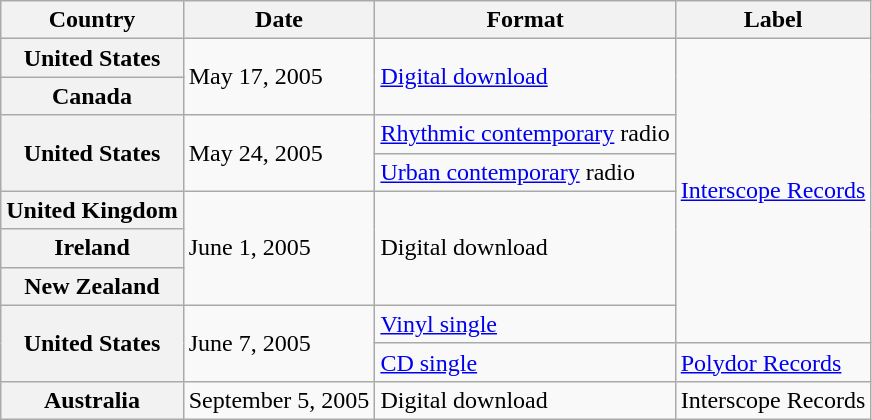<table class="wikitable plainrowheaders">
<tr>
<th scope="col">Country</th>
<th scope="col">Date</th>
<th scope="col">Format</th>
<th scope="col">Label</th>
</tr>
<tr>
<th scope="row">United States</th>
<td rowspan="2">May 17, 2005</td>
<td rowspan="2"><a href='#'>Digital download</a></td>
<td rowspan="8"><a href='#'>Interscope Records</a></td>
</tr>
<tr>
<th scope="row">Canada</th>
</tr>
<tr>
<th scope="row" rowspan="2">United States</th>
<td rowspan="2">May 24, 2005</td>
<td><a href='#'>Rhythmic contemporary</a> radio</td>
</tr>
<tr>
<td><a href='#'>Urban contemporary</a> radio</td>
</tr>
<tr>
<th scope="row">United Kingdom</th>
<td rowspan="3">June 1, 2005</td>
<td rowspan="3">Digital download</td>
</tr>
<tr>
<th scope="row">Ireland</th>
</tr>
<tr>
<th scope="row">New Zealand</th>
</tr>
<tr>
<th rowspan="2" scope="row">United States</th>
<td rowspan="2">June 7, 2005</td>
<td><a href='#'>Vinyl single</a></td>
</tr>
<tr>
<td><a href='#'>CD single</a></td>
<td><a href='#'>Polydor Records</a></td>
</tr>
<tr>
<th scope="row">Australia</th>
<td>September 5, 2005</td>
<td>Digital download</td>
<td>Interscope Records</td>
</tr>
</table>
